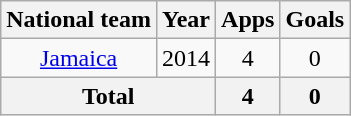<table class="wikitable" style="text-align:center">
<tr>
<th>National team</th>
<th>Year</th>
<th>Apps</th>
<th>Goals</th>
</tr>
<tr>
<td><a href='#'>Jamaica</a></td>
<td>2014</td>
<td>4</td>
<td>0</td>
</tr>
<tr>
<th colspan="2">Total</th>
<th>4</th>
<th>0</th>
</tr>
</table>
